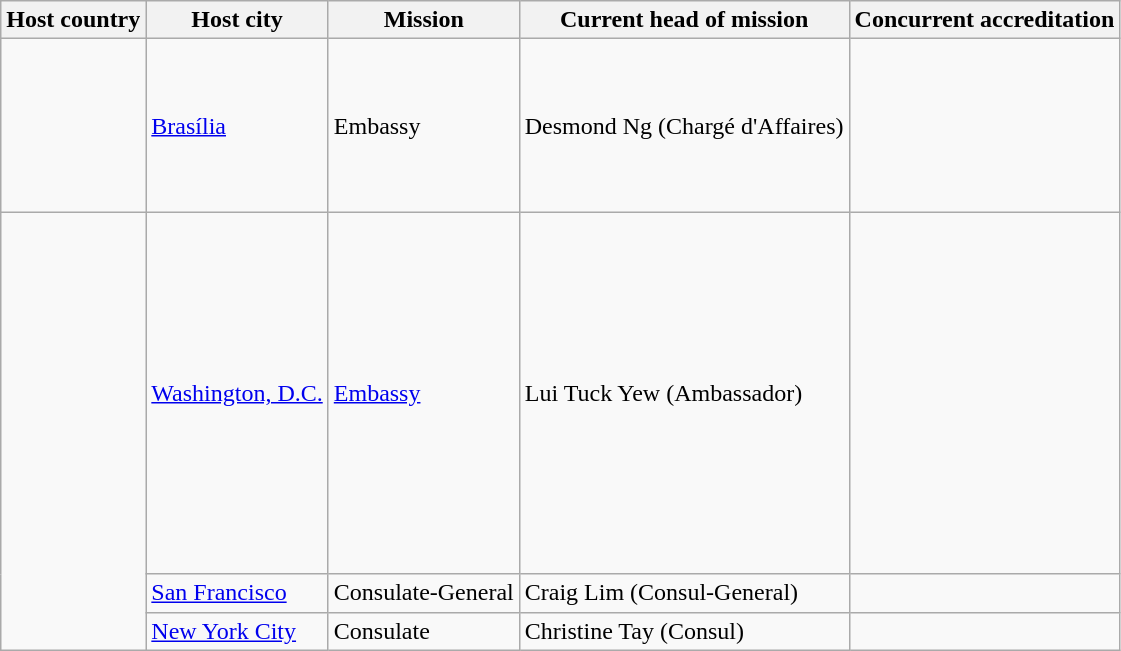<table class=wikitable>
<tr>
<th>Host country</th>
<th>Host city</th>
<th>Mission</th>
<th>Current head of mission</th>
<th>Concurrent accreditation</th>
</tr>
<tr>
<td></td>
<td><a href='#'>Brasília</a></td>
<td>Embassy</td>
<td>Desmond Ng (Chargé d'Affaires)</td>
<td><br><br><br><br><br><br></td>
</tr>
<tr>
<td rowspan=3></td>
<td><a href='#'>Washington, D.C.</a></td>
<td><a href='#'>Embassy</a></td>
<td>Lui Tuck Yew (Ambassador)</td>
<td><br><br><br><br><br><br><br><br><br><br><br><br><br></td>
</tr>
<tr>
<td><a href='#'>San Francisco</a></td>
<td>Consulate-General</td>
<td>Craig Lim (Consul-General)</td>
<td></td>
</tr>
<tr>
<td><a href='#'>New York City</a></td>
<td>Consulate</td>
<td>Christine Tay (Consul)</td>
<td></td>
</tr>
</table>
